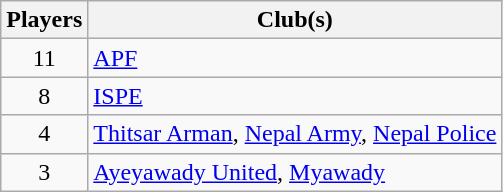<table class="wikitable">
<tr>
<th>Players</th>
<th>Club(s)</th>
</tr>
<tr>
<td align="center">11</td>
<td> <a href='#'>APF</a></td>
</tr>
<tr>
<td align="center">8</td>
<td> <a href='#'>ISPE</a></td>
</tr>
<tr>
<td align="center">4</td>
<td> <a href='#'>Thitsar Arman</a>,  <a href='#'>Nepal Army</a>,  <a href='#'>Nepal Police</a></td>
</tr>
<tr>
<td align="center">3</td>
<td> <a href='#'>Ayeyawady United</a>,  <a href='#'>Myawady</a></td>
</tr>
</table>
